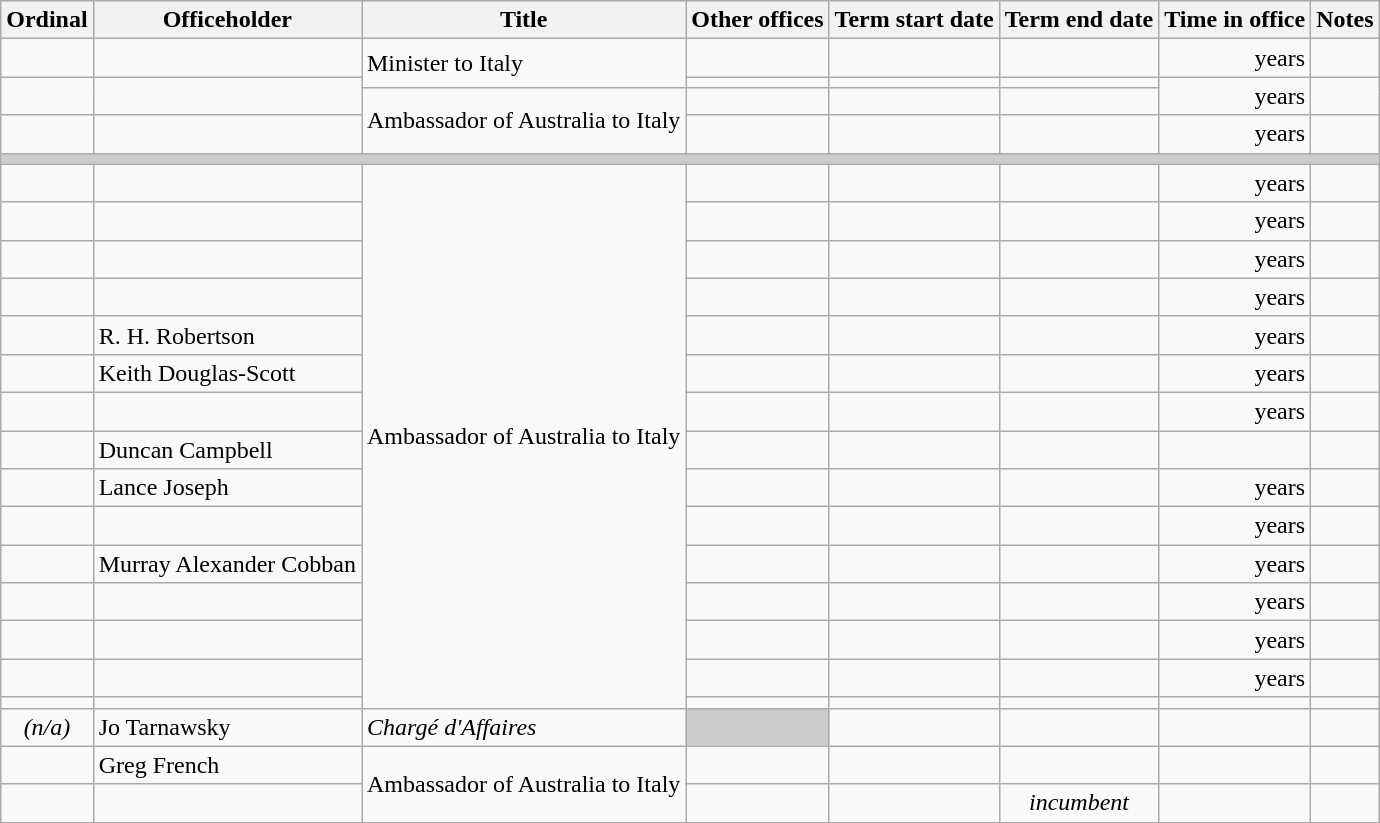<table class='wikitable sortable'>
<tr>
<th>Ordinal</th>
<th>Officeholder</th>
<th>Title</th>
<th>Other offices</th>
<th>Term start date</th>
<th>Term end date</th>
<th>Time in office</th>
<th>Notes</th>
</tr>
<tr>
<td align=center></td>
<td></td>
<td rowspan=2>Minister to Italy</td>
<td></td>
<td align=center></td>
<td align=center></td>
<td align=right> years</td>
<td></td>
</tr>
<tr>
<td rowspan=2 align=center></td>
<td rowspan=2></td>
<td></td>
<td align=center></td>
<td align=center></td>
<td rowspan=2 align=right> years</td>
<td rowspan=2></td>
</tr>
<tr>
<td rowspan=2>Ambassador of Australia to Italy</td>
<td></td>
<td align=center></td>
<td align=center></td>
</tr>
<tr>
<td align=center></td>
<td></td>
<td></td>
<td align=center></td>
<td align=center></td>
<td align=right> years</td>
<td></td>
</tr>
<tr>
<th colspan=8 style="background: #cccccc;"></th>
</tr>
<tr>
<td align=center></td>
<td></td>
<td rowspan=15>Ambassador of Australia to Italy</td>
<td></td>
<td align=center></td>
<td align=center></td>
<td align=right> years</td>
<td></td>
</tr>
<tr>
<td align=center></td>
<td></td>
<td></td>
<td align=center></td>
<td align=center></td>
<td align=right> years</td>
<td></td>
</tr>
<tr>
<td align=center></td>
<td></td>
<td></td>
<td align=center></td>
<td align=center></td>
<td align=right> years</td>
<td></td>
</tr>
<tr>
<td align=center></td>
<td></td>
<td></td>
<td align=center></td>
<td align=center></td>
<td align=right> years</td>
<td></td>
</tr>
<tr>
<td align=center></td>
<td>R. H. Robertson</td>
<td></td>
<td align=center></td>
<td align=center></td>
<td align=right> years</td>
<td></td>
</tr>
<tr>
<td align=center></td>
<td>Keith Douglas-Scott</td>
<td></td>
<td align=center></td>
<td align=center></td>
<td align=right> years</td>
<td></td>
</tr>
<tr>
<td align=center></td>
<td></td>
<td></td>
<td align=center></td>
<td align=center></td>
<td align=right> years</td>
<td></td>
</tr>
<tr>
<td align=center></td>
<td>Duncan Campbell</td>
<td></td>
<td align=center></td>
<td align=center></td>
<td align=right></td>
<td></td>
</tr>
<tr>
<td align=center></td>
<td>Lance Joseph</td>
<td></td>
<td align=center></td>
<td align=center></td>
<td align=right> years</td>
<td></td>
</tr>
<tr>
<td align=center></td>
<td></td>
<td></td>
<td align=center></td>
<td align=center></td>
<td align=right> years</td>
<td></td>
</tr>
<tr>
<td align=center></td>
<td>Murray Alexander Cobban</td>
<td></td>
<td align=center></td>
<td align=center></td>
<td align=right> years</td>
<td></td>
</tr>
<tr>
<td align=center></td>
<td></td>
<td></td>
<td align=center></td>
<td align=center></td>
<td align=right> years</td>
<td></td>
</tr>
<tr>
<td align=center></td>
<td></td>
<td></td>
<td align=center></td>
<td align=center></td>
<td align=right> years</td>
<td></td>
</tr>
<tr>
<td align=center></td>
<td></td>
<td></td>
<td align=center></td>
<td align=center></td>
<td align=right> years</td>
<td></td>
</tr>
<tr>
<td align=center></td>
<td></td>
<td></td>
<td align=center></td>
<td align=center></td>
<td align=right></td>
<td></td>
</tr>
<tr>
<td align=center><em>(n/a)</em></td>
<td>Jo Tarnawsky</td>
<td><em>Chargé d'Affaires</em></td>
<th style="background: #cccccc;"></th>
<td align=center></td>
<td align=center></td>
<td align=right></td>
<td></td>
</tr>
<tr>
<td align=center></td>
<td>Greg French</td>
<td rowspan=2>Ambassador of Australia to Italy</td>
<td></td>
<td align=center></td>
<td align=center></td>
<td align=right></td>
<td></td>
</tr>
<tr>
<td align=center></td>
<td></td>
<td></td>
<td align=center></td>
<td align=center><em>incumbent</em></td>
<td align=right></td>
<td></td>
</tr>
</table>
